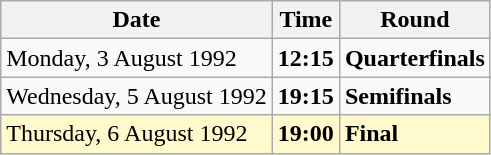<table class="wikitable">
<tr>
<th>Date</th>
<th>Time</th>
<th>Round</th>
</tr>
<tr>
<td>Monday, 3 August 1992</td>
<td><strong>12:15</strong></td>
<td><strong>Quarterfinals</strong></td>
</tr>
<tr>
<td>Wednesday, 5 August 1992</td>
<td><strong>19:15</strong></td>
<td><strong>Semifinals</strong></td>
</tr>
<tr style=background:lemonchiffon>
<td>Thursday, 6 August 1992</td>
<td><strong>19:00</strong></td>
<td><strong>Final</strong></td>
</tr>
</table>
